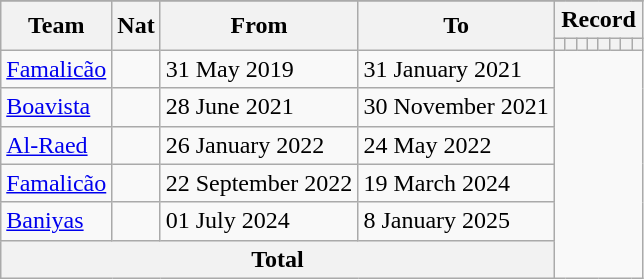<table class="wikitable" style="text-align: center">
<tr>
</tr>
<tr>
<th rowspan="2">Team</th>
<th rowspan="2">Nat</th>
<th rowspan="2">From</th>
<th rowspan="2">To</th>
<th colspan="8">Record</th>
</tr>
<tr>
<th></th>
<th></th>
<th></th>
<th></th>
<th></th>
<th></th>
<th></th>
<th></th>
</tr>
<tr>
<td align=left><a href='#'>Famalicão</a></td>
<td></td>
<td align=left>31 May 2019</td>
<td align=left>31 January 2021<br></td>
</tr>
<tr>
<td align=left><a href='#'>Boavista</a></td>
<td></td>
<td align=left>28 June 2021</td>
<td align=left>30 November 2021<br></td>
</tr>
<tr>
<td align=left><a href='#'>Al-Raed</a></td>
<td></td>
<td align=left>26 January 2022</td>
<td align=left>24 May 2022<br></td>
</tr>
<tr>
<td align=left><a href='#'>Famalicão</a></td>
<td></td>
<td align=left>22 September 2022</td>
<td align=left>19 March 2024<br></td>
</tr>
<tr>
<td align=left><a href='#'>Baniyas</a></td>
<td></td>
<td align=left>01 July 2024</td>
<td align=left>8 January 2025<br></td>
</tr>
<tr>
<th colspan="4">Total<br></th>
</tr>
</table>
